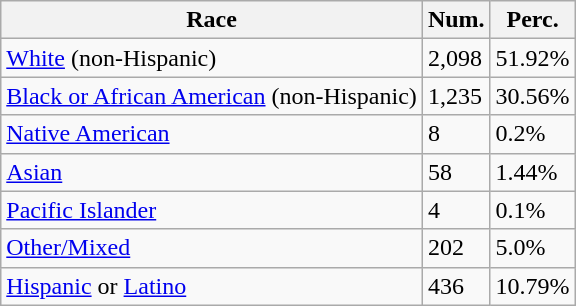<table class="wikitable">
<tr>
<th>Race</th>
<th>Num.</th>
<th>Perc.</th>
</tr>
<tr>
<td><a href='#'>White</a> (non-Hispanic)</td>
<td>2,098</td>
<td>51.92%</td>
</tr>
<tr>
<td><a href='#'>Black or African American</a> (non-Hispanic)</td>
<td>1,235</td>
<td>30.56%</td>
</tr>
<tr>
<td><a href='#'>Native American</a></td>
<td>8</td>
<td>0.2%</td>
</tr>
<tr>
<td><a href='#'>Asian</a></td>
<td>58</td>
<td>1.44%</td>
</tr>
<tr>
<td><a href='#'>Pacific Islander</a></td>
<td>4</td>
<td>0.1%</td>
</tr>
<tr>
<td><a href='#'>Other/Mixed</a></td>
<td>202</td>
<td>5.0%</td>
</tr>
<tr>
<td><a href='#'>Hispanic</a> or <a href='#'>Latino</a></td>
<td>436</td>
<td>10.79%</td>
</tr>
</table>
